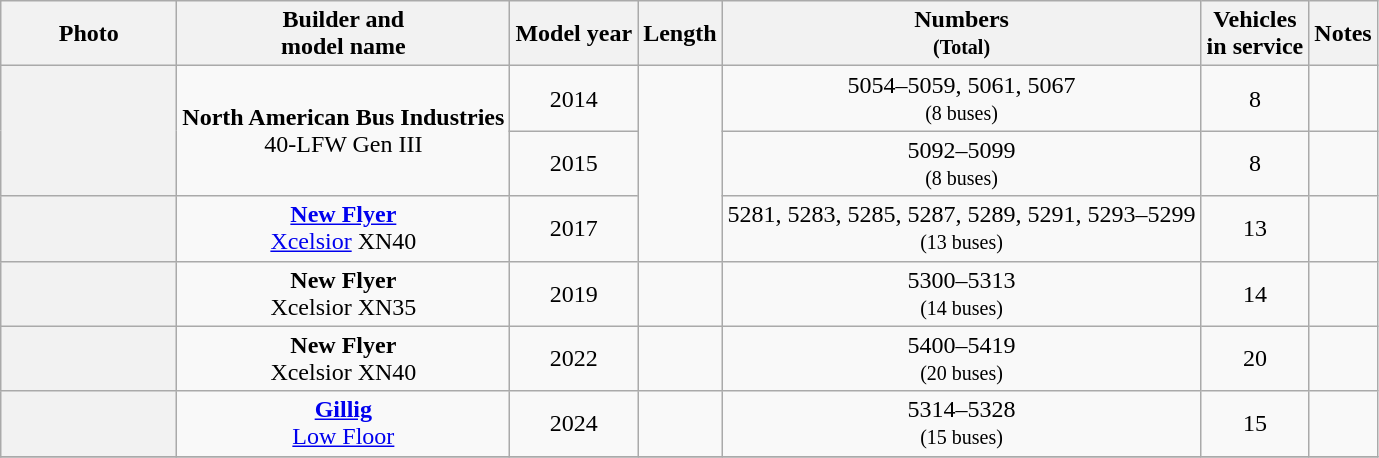<table class="wikitable" style="text-align:center;">
<tr>
<th width="110px">Photo</th>
<th>Builder and<br>model name</th>
<th>Model year</th>
<th>Length</th>
<th>Numbers<br><small>(Total)</small></th>
<th>Vehicles<br>in service</th>
<th>Notes</th>
</tr>
<tr>
<th rowspan="2"></th>
<td rowspan="2"><strong>North American Bus Industries</strong><br>40-LFW Gen III</td>
<td>2014</td>
<td rowspan="3"></td>
<td>5054–5059, 5061, 5067<br><small>(8 buses)</small></td>
<td>8</td>
<td></td>
</tr>
<tr>
<td>2015</td>
<td>5092–5099<br><small>(8 buses)</small></td>
<td>8</td>
<td></td>
</tr>
<tr>
<th></th>
<td><strong><a href='#'>New Flyer</a></strong><br><a href='#'>Xcelsior</a> XN40</td>
<td>2017</td>
<td>5281, 5283, 5285, 5287, 5289, 5291, 5293–5299<br><small>(13 buses)</small></td>
<td>13</td>
<td></td>
</tr>
<tr>
<th></th>
<td><strong>New Flyer</strong><br>Xcelsior XN35</td>
<td>2019</td>
<td rowspan=1></td>
<td>5300–5313<br><small>(14 buses)</small></td>
<td>14</td>
<td></td>
</tr>
<tr>
<th></th>
<td><strong>New Flyer</strong><br>Xcelsior XN40</td>
<td>2022</td>
<td rowspan=1></td>
<td>5400–5419<br><small>(20 buses)</small></td>
<td>20</td>
<td></td>
</tr>
<tr>
<th></th>
<td><strong><a href='#'>Gillig</a></strong><br> <a href='#'>Low Floor</a></td>
<td>2024</td>
<td rowspan=1></td>
<td>5314–5328<br><small>(15 buses)</small></td>
<td>15</td>
<td></td>
</tr>
<tr>
</tr>
</table>
